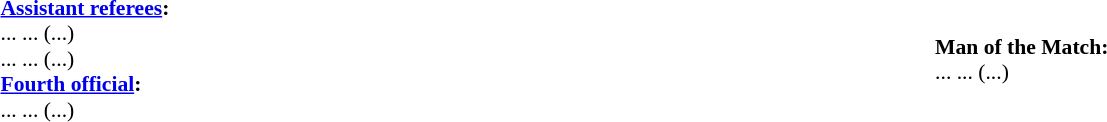<table width=100% style="font-size: 90%">
<tr>
<td><br><strong><a href='#'>Assistant referees</a>:</strong>
<br>... ... (...)
<br>... ... (...)
<br><strong><a href='#'>Fourth official</a>:</strong>
<br>... ... (...)</td>
<td><br><strong>Man of the Match:</strong>
<br>... ... (...)</td>
</tr>
</table>
